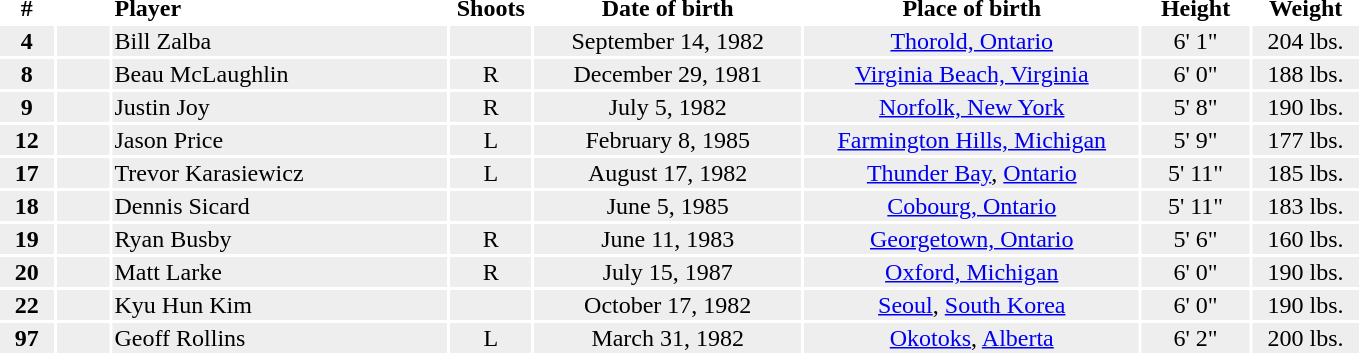<table width=72%>
<tr>
<th width=4%>#</th>
<th width=4%></th>
<td align=left!!width=25%><strong>Player</strong></td>
<th width=6%>Shoots</th>
<th width=20%>Date of birth</th>
<th width=25%>Place of birth</th>
<th width=8%>Height</th>
<th width=8%>Weight</th>
</tr>
<tr bgcolor="#eeeeee">
<td align=center><strong>4</strong></td>
<td align=center></td>
<td>Bill Zalba</td>
<td align=center></td>
<td align=center>September 14, 1982</td>
<td align=center><a href='#'>Thorold, Ontario</a></td>
<td align=center>6' 1"</td>
<td align=center>204 lbs.</td>
</tr>
<tr bgcolor="#eeeeee">
<td align=center><strong>8</strong></td>
<td align=center></td>
<td>Beau McLaughlin</td>
<td align=center>R</td>
<td align=center>December 29, 1981</td>
<td align=center><a href='#'>Virginia Beach, Virginia</a></td>
<td align=center>6' 0"</td>
<td align=center>188 lbs.</td>
</tr>
<tr bgcolor="#eeeeee">
<td align=center><strong>9</strong></td>
<td align=center></td>
<td>Justin Joy</td>
<td align=center>R</td>
<td align=center>July 5, 1982</td>
<td align=center><a href='#'>Norfolk, New York</a></td>
<td align=center>5' 8"</td>
<td align=center>190 lbs.</td>
</tr>
<tr bgcolor="#eeeeee">
<td align=center><strong>12</strong></td>
<td align=center></td>
<td>Jason Price</td>
<td align=center>L</td>
<td align=center>February 8, 1985</td>
<td align=center><a href='#'>Farmington Hills, Michigan</a></td>
<td align=center>5' 9"</td>
<td align=center>177 lbs.</td>
</tr>
<tr bgcolor="#eeeeee">
<td align=center><strong>17</strong></td>
<td align=center></td>
<td>Trevor Karasiewicz</td>
<td align=center>L</td>
<td align=center>August 17, 1982</td>
<td align=center><a href='#'>Thunder Bay</a>, <a href='#'>Ontario</a></td>
<td align=center>5' 11"</td>
<td align=center>185 lbs.</td>
</tr>
<tr bgcolor="#eeeeee">
<td align=center><strong>18</strong></td>
<td align=center></td>
<td>Dennis Sicard</td>
<td align=center></td>
<td align=center>June 5, 1985</td>
<td align=center><a href='#'>Cobourg, Ontario</a></td>
<td align=center>5' 11"</td>
<td align=center>183 lbs.</td>
</tr>
<tr bgcolor="#eeeeee">
<td align=center><strong>19</strong></td>
<td align=center></td>
<td>Ryan Busby</td>
<td align=center>R</td>
<td align=center>June 11, 1983</td>
<td align=center><a href='#'>Georgetown, Ontario</a></td>
<td align=center>5' 6"</td>
<td align=center>160 lbs.</td>
</tr>
<tr bgcolor="#eeeeee">
<td align=center><strong>20</strong></td>
<td align=center></td>
<td>Matt Larke</td>
<td align=center>R</td>
<td align=center>July 15, 1987</td>
<td align=center><a href='#'>Oxford, Michigan</a></td>
<td align=center>6' 0"</td>
<td align=center>190 lbs.</td>
</tr>
<tr bgcolor="#eeeeee">
<td align=center><strong>22</strong></td>
<td align=center></td>
<td>Kyu Hun Kim</td>
<td align=center></td>
<td align=center>October 17, 1982</td>
<td align=center><a href='#'>Seoul</a>, <a href='#'>South Korea</a></td>
<td align=center>6' 0"</td>
<td align=center>190 lbs.</td>
</tr>
<tr bgcolor="#eeeeee">
<td align=center><strong>97</strong></td>
<td align=center></td>
<td>Geoff Rollins</td>
<td align=center>L</td>
<td align=center>March 31, 1982</td>
<td align=center><a href='#'>Okotoks</a>, <a href='#'>Alberta</a></td>
<td align=center>6' 2"</td>
<td align=center>200 lbs.</td>
</tr>
</table>
